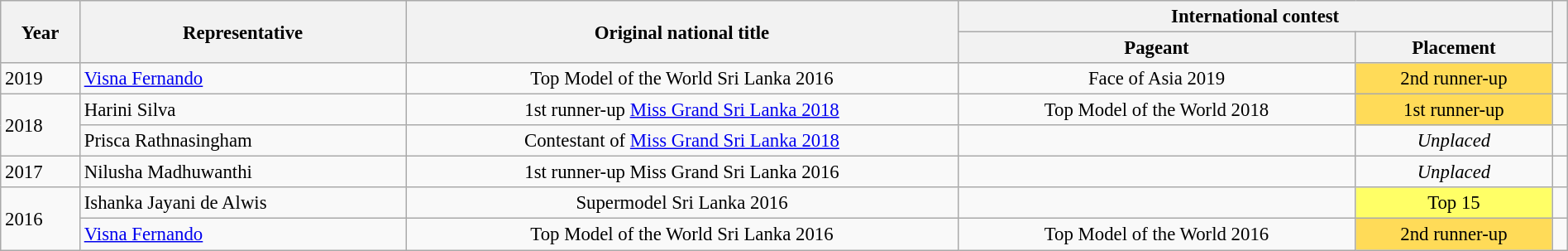<table class="wikitable" style="font-size:95%; width:100%">
<tr>
<th rowspan=2>Year</th>
<th rowspan=2>Representative</th>
<th rowspan=2>Original national title</th>
<th colspan=2>International contest</th>
<th rowspan=2></th>
</tr>
<tr>
<th>Pageant</th>
<th>Placement</th>
</tr>
<tr>
<td>2019</td>
<td><a href='#'>Visna Fernando</a></td>
<td style="text-align:center">Top Model of the World Sri Lanka 2016</td>
<td style="text-align:center">Face of Asia 2019</td>
<td style="text-align:center; background:#FFDB58">2nd runner-up</td>
<td style="text-align:center"></td>
</tr>
<tr>
<td rowspan=2>2018</td>
<td>Harini Silva</td>
<td style="text-align:center">1st runner-up <a href='#'>Miss Grand Sri Lanka 2018</a></td>
<td style="text-align:center">Top Model of the World 2018</td>
<td style="text-align:center; background:#FFDB58">1st runner-up</td>
<td style="text-align:center"></td>
</tr>
<tr>
<td>Prisca Rathnasingham</td>
<td style="text-align:center">Contestant of <a href='#'>Miss Grand Sri Lanka 2018</a></td>
<td style="text-align:center"></td>
<td style="text-align:center"><em>Unplaced</em></td>
<td style="text-align:center"></td>
</tr>
<tr>
<td>2017</td>
<td>Nilusha Madhuwanthi</td>
<td style="text-align:center">1st runner-up Miss Grand Sri Lanka 2016</td>
<td style="text-align:center"></td>
<td style="text-align:center"><em>Unplaced</em></td>
<td style="text-align:center"></td>
</tr>
<tr>
<td rowspan=2>2016</td>
<td>Ishanka Jayani de Alwis</td>
<td style="text-align:center">Supermodel Sri Lanka 2016</td>
<td style="text-align:center"></td>
<td style="text-align:center; background:#FFFF66">Top 15</td>
<td style="text-align:center"></td>
</tr>
<tr>
<td><a href='#'>Visna Fernando</a></td>
<td style="text-align:center">Top Model of the World Sri Lanka 2016</td>
<td style="text-align:center">Top Model of the World 2016</td>
<td style="text-align:center; background:#FFDB58">2nd runner-up</td>
<td style="text-align:center"></td>
</tr>
</table>
